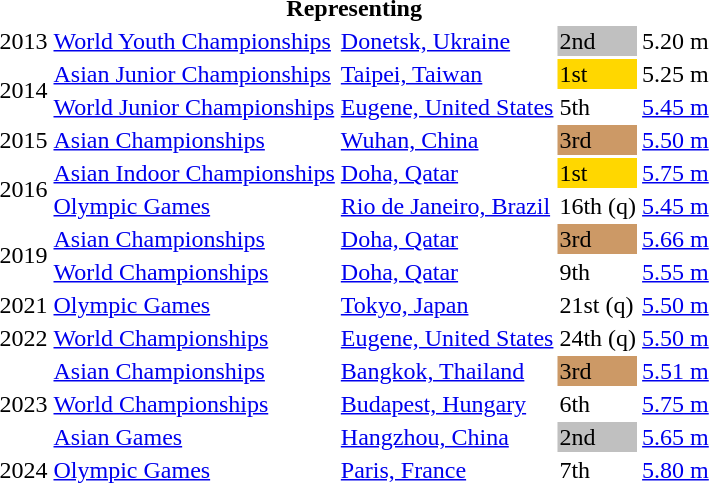<table>
<tr>
<th colspan="6">Representing </th>
</tr>
<tr>
<td>2013</td>
<td><a href='#'>World Youth Championships</a></td>
<td><a href='#'>Donetsk, Ukraine</a></td>
<td bgcolor=silver>2nd</td>
<td>5.20 m</td>
</tr>
<tr>
<td rowspan=2>2014</td>
<td><a href='#'>Asian Junior Championships</a></td>
<td><a href='#'>Taipei, Taiwan</a></td>
<td bgcolor=gold>1st</td>
<td>5.25 m</td>
</tr>
<tr>
<td><a href='#'>World Junior Championships</a></td>
<td><a href='#'>Eugene, United States</a></td>
<td>5th</td>
<td><a href='#'>5.45 m</a></td>
</tr>
<tr>
<td>2015</td>
<td><a href='#'>Asian Championships</a></td>
<td><a href='#'>Wuhan, China</a></td>
<td bgcolor=cc9966>3rd</td>
<td><a href='#'>5.50 m</a></td>
</tr>
<tr>
<td rowspan=2>2016</td>
<td><a href='#'>Asian Indoor Championships</a></td>
<td><a href='#'>Doha, Qatar</a></td>
<td bgcolor=gold>1st</td>
<td><a href='#'>5.75 m</a></td>
</tr>
<tr>
<td><a href='#'>Olympic Games</a></td>
<td><a href='#'>Rio de Janeiro, Brazil</a></td>
<td>16th (q)</td>
<td><a href='#'>5.45 m</a></td>
</tr>
<tr>
<td rowspan=2>2019</td>
<td><a href='#'>Asian Championships</a></td>
<td><a href='#'>Doha, Qatar</a></td>
<td bgcolor=cc9966>3rd</td>
<td><a href='#'>5.66 m</a></td>
</tr>
<tr>
<td><a href='#'>World Championships</a></td>
<td><a href='#'>Doha, Qatar</a></td>
<td>9th</td>
<td><a href='#'>5.55 m</a></td>
</tr>
<tr>
<td>2021</td>
<td><a href='#'>Olympic Games</a></td>
<td><a href='#'>Tokyo, Japan</a></td>
<td>21st (q)</td>
<td><a href='#'>5.50 m</a></td>
</tr>
<tr>
<td>2022</td>
<td><a href='#'>World Championships</a></td>
<td><a href='#'>Eugene, United States</a></td>
<td>24th (q)</td>
<td><a href='#'>5.50 m</a></td>
</tr>
<tr>
<td rowspan=3>2023</td>
<td><a href='#'>Asian Championships</a></td>
<td><a href='#'>Bangkok, Thailand</a></td>
<td bgcolor=cc9966>3rd</td>
<td><a href='#'>5.51 m</a></td>
</tr>
<tr>
<td><a href='#'>World Championships</a></td>
<td><a href='#'>Budapest, Hungary</a></td>
<td>6th</td>
<td><a href='#'>5.75 m</a></td>
</tr>
<tr>
<td><a href='#'>Asian Games</a></td>
<td><a href='#'>Hangzhou, China</a></td>
<td bgcolor=silver>2nd</td>
<td><a href='#'>5.65 m</a></td>
</tr>
<tr>
<td>2024</td>
<td><a href='#'>Olympic Games</a></td>
<td><a href='#'>Paris, France</a></td>
<td>7th</td>
<td><a href='#'>5.80 m</a></td>
</tr>
</table>
